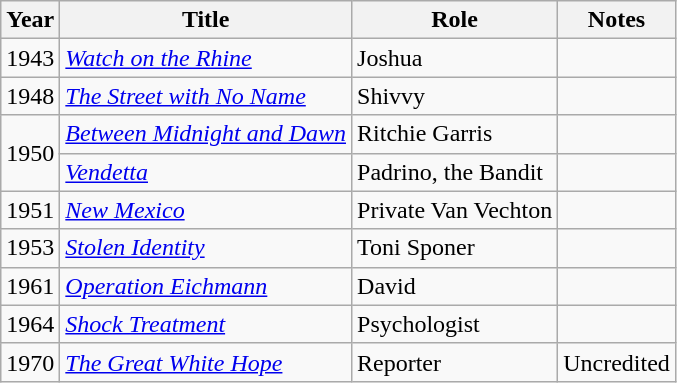<table class="wikitable sortable">
<tr>
<th>Year</th>
<th>Title</th>
<th>Role</th>
<th class="unsortable">Notes</th>
</tr>
<tr>
<td>1943</td>
<td><em><a href='#'>Watch on the Rhine</a></em></td>
<td>Joshua</td>
<td></td>
</tr>
<tr>
<td>1948</td>
<td><em><a href='#'>The Street with No Name</a></em></td>
<td>Shivvy</td>
<td></td>
</tr>
<tr>
<td rowspan=2>1950</td>
<td><em><a href='#'>Between Midnight and Dawn</a></em></td>
<td>Ritchie Garris</td>
<td></td>
</tr>
<tr>
<td><em><a href='#'>Vendetta</a></em></td>
<td>Padrino, the Bandit</td>
<td></td>
</tr>
<tr>
<td>1951</td>
<td><em><a href='#'>New Mexico</a></em></td>
<td>Private Van Vechton</td>
<td></td>
</tr>
<tr>
<td>1953</td>
<td><em><a href='#'>Stolen Identity</a></em></td>
<td>Toni Sponer</td>
<td></td>
</tr>
<tr>
<td>1961</td>
<td><em><a href='#'>Operation Eichmann</a></em></td>
<td>David</td>
<td></td>
</tr>
<tr>
<td>1964</td>
<td><em><a href='#'>Shock Treatment</a></em></td>
<td>Psychologist</td>
<td></td>
</tr>
<tr>
<td>1970</td>
<td><em><a href='#'>The Great White Hope</a></em></td>
<td>Reporter</td>
<td>Uncredited</td>
</tr>
</table>
